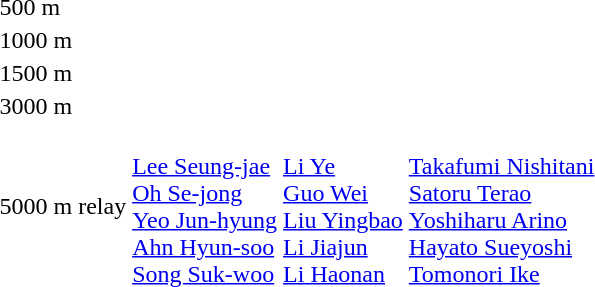<table>
<tr>
<td>500 m</td>
<td></td>
<td></td>
<td></td>
</tr>
<tr>
<td>1000 m</td>
<td></td>
<td></td>
<td></td>
</tr>
<tr>
<td>1500 m</td>
<td></td>
<td></td>
<td></td>
</tr>
<tr>
<td>3000 m</td>
<td></td>
<td></td>
<td></td>
</tr>
<tr>
<td>5000 m relay</td>
<td><br><a href='#'>Lee Seung-jae</a><br><a href='#'>Oh Se-jong</a><br><a href='#'>Yeo Jun-hyung</a><br><a href='#'>Ahn Hyun-soo</a><br><a href='#'>Song Suk-woo</a></td>
<td><br><a href='#'>Li Ye</a><br><a href='#'>Guo Wei</a><br><a href='#'>Liu Yingbao</a><br><a href='#'>Li Jiajun</a><br><a href='#'>Li Haonan</a></td>
<td><br><a href='#'>Takafumi Nishitani</a><br><a href='#'>Satoru Terao</a><br><a href='#'>Yoshiharu Arino</a><br><a href='#'>Hayato Sueyoshi</a><br><a href='#'>Tomonori Ike</a></td>
</tr>
</table>
